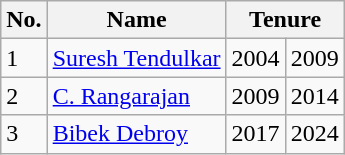<table class="wikitable sortable" align="center" style="clear:center">
<tr>
<th>No.</th>
<th>Name</th>
<th colspan="2">Tenure</th>
</tr>
<tr>
<td>1</td>
<td><a href='#'>Suresh Tendulkar</a></td>
<td>2004</td>
<td>2009</td>
</tr>
<tr>
<td>2</td>
<td><a href='#'>C. Rangarajan</a></td>
<td>2009</td>
<td>2014</td>
</tr>
<tr>
<td>3</td>
<td><a href='#'>Bibek Debroy</a></td>
<td>2017</td>
<td>2024</td>
</tr>
</table>
